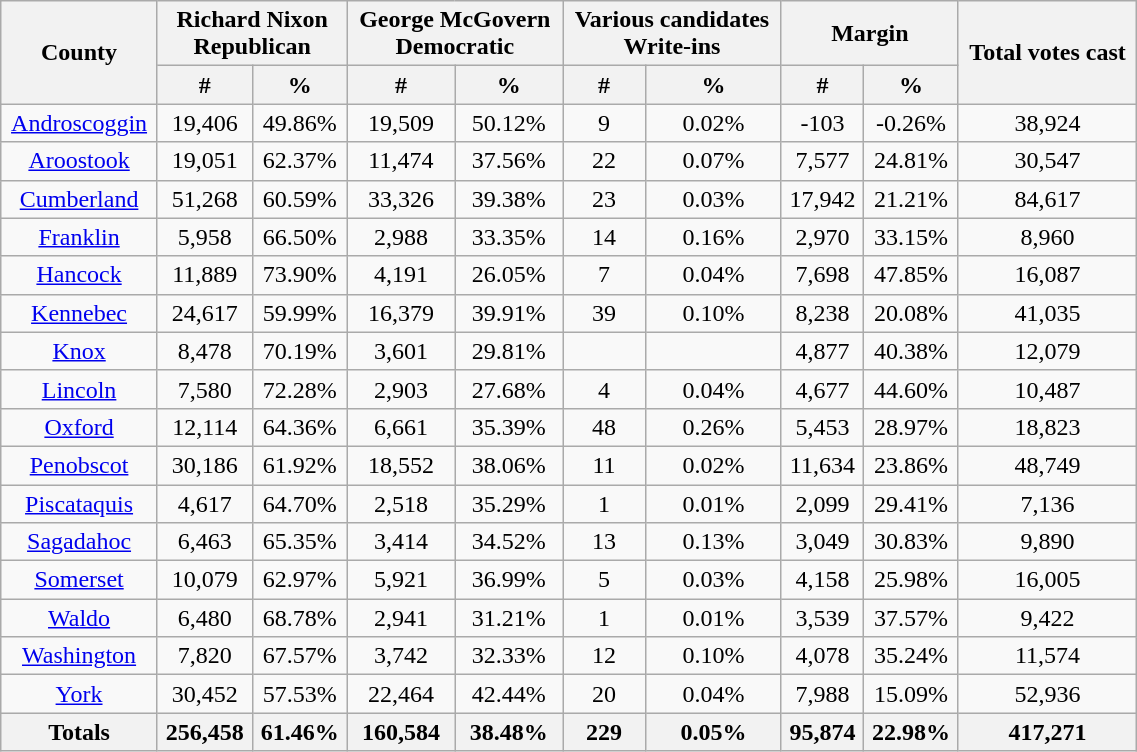<table width="60%" class="wikitable sortable">
<tr>
<th rowspan="2">County</th>
<th colspan="2">Richard Nixon<br>Republican</th>
<th colspan="2">George McGovern<br>Democratic</th>
<th colspan="2">Various candidates<br>Write-ins</th>
<th colspan="2">Margin</th>
<th rowspan="2">Total votes cast</th>
</tr>
<tr>
<th style="text-align:center;" data-sort-type="number">#</th>
<th style="text-align:center;" data-sort-type="number">%</th>
<th style="text-align:center;" data-sort-type="number">#</th>
<th style="text-align:center;" data-sort-type="number">%</th>
<th style="text-align:center;" data-sort-type="number">#</th>
<th style="text-align:center;" data-sort-type="number">%</th>
<th style="text-align:center;" data-sort-type="number">#</th>
<th style="text-align:center;" data-sort-type="number">%</th>
</tr>
<tr style="text-align:center;">
<td><a href='#'>Androscoggin</a></td>
<td>19,406</td>
<td>49.86%</td>
<td>19,509</td>
<td>50.12%</td>
<td>9</td>
<td>0.02%</td>
<td>-103</td>
<td>-0.26%</td>
<td>38,924</td>
</tr>
<tr style="text-align:center;">
<td><a href='#'>Aroostook</a></td>
<td>19,051</td>
<td>62.37%</td>
<td>11,474</td>
<td>37.56%</td>
<td>22</td>
<td>0.07%</td>
<td>7,577</td>
<td>24.81%</td>
<td>30,547</td>
</tr>
<tr style="text-align:center;">
<td><a href='#'>Cumberland</a></td>
<td>51,268</td>
<td>60.59%</td>
<td>33,326</td>
<td>39.38%</td>
<td>23</td>
<td>0.03%</td>
<td>17,942</td>
<td>21.21%</td>
<td>84,617</td>
</tr>
<tr style="text-align:center;">
<td><a href='#'>Franklin</a></td>
<td>5,958</td>
<td>66.50%</td>
<td>2,988</td>
<td>33.35%</td>
<td>14</td>
<td>0.16%</td>
<td>2,970</td>
<td>33.15%</td>
<td>8,960</td>
</tr>
<tr style="text-align:center;">
<td><a href='#'>Hancock</a></td>
<td>11,889</td>
<td>73.90%</td>
<td>4,191</td>
<td>26.05%</td>
<td>7</td>
<td>0.04%</td>
<td>7,698</td>
<td>47.85%</td>
<td>16,087</td>
</tr>
<tr style="text-align:center;">
<td><a href='#'>Kennebec</a></td>
<td>24,617</td>
<td>59.99%</td>
<td>16,379</td>
<td>39.91%</td>
<td>39</td>
<td>0.10%</td>
<td>8,238</td>
<td>20.08%</td>
<td>41,035</td>
</tr>
<tr style="text-align:center;">
<td><a href='#'>Knox</a></td>
<td>8,478</td>
<td>70.19%</td>
<td>3,601</td>
<td>29.81%</td>
<td></td>
<td></td>
<td>4,877</td>
<td>40.38%</td>
<td>12,079</td>
</tr>
<tr style="text-align:center;">
<td><a href='#'>Lincoln</a></td>
<td>7,580</td>
<td>72.28%</td>
<td>2,903</td>
<td>27.68%</td>
<td>4</td>
<td>0.04%</td>
<td>4,677</td>
<td>44.60%</td>
<td>10,487</td>
</tr>
<tr style="text-align:center;">
<td><a href='#'>Oxford</a></td>
<td>12,114</td>
<td>64.36%</td>
<td>6,661</td>
<td>35.39%</td>
<td>48</td>
<td>0.26%</td>
<td>5,453</td>
<td>28.97%</td>
<td>18,823</td>
</tr>
<tr style="text-align:center;">
<td><a href='#'>Penobscot</a></td>
<td>30,186</td>
<td>61.92%</td>
<td>18,552</td>
<td>38.06%</td>
<td>11</td>
<td>0.02%</td>
<td>11,634</td>
<td>23.86%</td>
<td>48,749</td>
</tr>
<tr style="text-align:center;">
<td><a href='#'>Piscataquis</a></td>
<td>4,617</td>
<td>64.70%</td>
<td>2,518</td>
<td>35.29%</td>
<td>1</td>
<td>0.01%</td>
<td>2,099</td>
<td>29.41%</td>
<td>7,136</td>
</tr>
<tr style="text-align:center;">
<td><a href='#'>Sagadahoc</a></td>
<td>6,463</td>
<td>65.35%</td>
<td>3,414</td>
<td>34.52%</td>
<td>13</td>
<td>0.13%</td>
<td>3,049</td>
<td>30.83%</td>
<td>9,890</td>
</tr>
<tr style="text-align:center;">
<td><a href='#'>Somerset</a></td>
<td>10,079</td>
<td>62.97%</td>
<td>5,921</td>
<td>36.99%</td>
<td>5</td>
<td>0.03%</td>
<td>4,158</td>
<td>25.98%</td>
<td>16,005</td>
</tr>
<tr style="text-align:center;">
<td><a href='#'>Waldo</a></td>
<td>6,480</td>
<td>68.78%</td>
<td>2,941</td>
<td>31.21%</td>
<td>1</td>
<td>0.01%</td>
<td>3,539</td>
<td>37.57%</td>
<td>9,422</td>
</tr>
<tr style="text-align:center;">
<td><a href='#'>Washington</a></td>
<td>7,820</td>
<td>67.57%</td>
<td>3,742</td>
<td>32.33%</td>
<td>12</td>
<td>0.10%</td>
<td>4,078</td>
<td>35.24%</td>
<td>11,574</td>
</tr>
<tr style="text-align:center;">
<td><a href='#'>York</a></td>
<td>30,452</td>
<td>57.53%</td>
<td>22,464</td>
<td>42.44%</td>
<td>20</td>
<td>0.04%</td>
<td>7,988</td>
<td>15.09%</td>
<td>52,936</td>
</tr>
<tr>
<th>Totals</th>
<th>256,458</th>
<th>61.46%</th>
<th>160,584</th>
<th>38.48%</th>
<th>229</th>
<th>0.05%</th>
<th>95,874</th>
<th>22.98%</th>
<th>417,271</th>
</tr>
</table>
